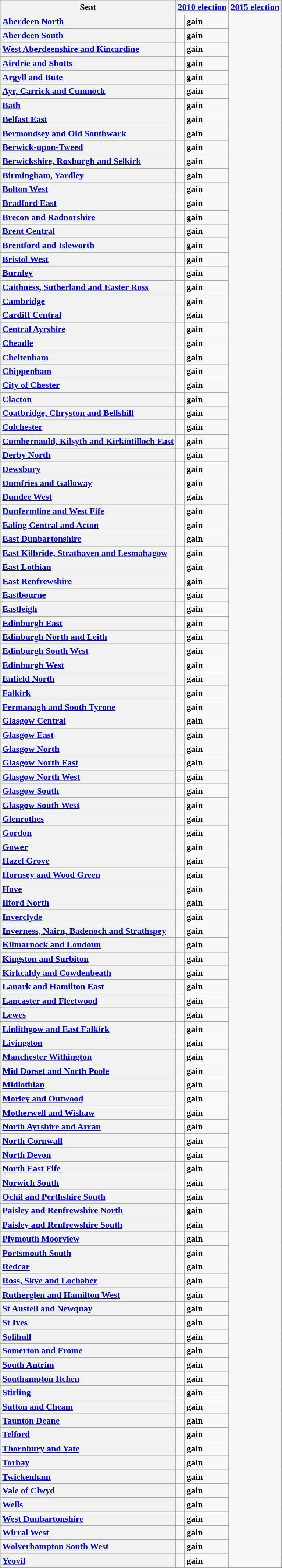<table class="wikitable sortable">
<tr>
<th scope="col">Seat</th>
<th colspan=2><a href='#'>2010 election</a></th>
<th colspan=2><a href='#'>2015 election</a></th>
</tr>
<tr>
<th scope="row" style="text-align: left;"><a href='#'>Aberdeen North</a></th>
<td></td>
<td> <strong>gain</strong></td>
</tr>
<tr>
<th scope="row" style="text-align: left;"><a href='#'>Aberdeen South</a></th>
<td></td>
<td> <strong>gain</strong></td>
</tr>
<tr>
<th scope="row" style="text-align: left;"><a href='#'>West Aberdeenshire and Kincardine</a></th>
<td></td>
<td> <strong>gain</strong></td>
</tr>
<tr>
<th scope="row" style="text-align: left;"><a href='#'>Airdrie and Shotts</a></th>
<td></td>
<td> <strong>gain</strong></td>
</tr>
<tr>
<th scope="row" style="text-align: left;"><a href='#'>Argyll and Bute</a></th>
<td></td>
<td> <strong>gain</strong></td>
</tr>
<tr>
<th scope="row" style="text-align: left;"><a href='#'>Ayr, Carrick and Cumnock</a></th>
<td></td>
<td> <strong>gain</strong></td>
</tr>
<tr>
<th scope="row" style="text-align: left;"><a href='#'>Bath</a></th>
<td></td>
<td> <strong>gain</strong></td>
</tr>
<tr>
<th scope="row" style="text-align: left;"><a href='#'>Belfast East</a></th>
<td></td>
<td> <strong>gain</strong></td>
</tr>
<tr>
<th scope="row" style="text-align: left;"><a href='#'>Bermondsey and Old Southwark</a></th>
<td></td>
<td> <strong>gain</strong></td>
</tr>
<tr>
<th scope="row" style="text-align: left;"><a href='#'>Berwick-upon-Tweed</a></th>
<td></td>
<td> <strong>gain</strong></td>
</tr>
<tr>
<th scope="row" style="text-align: left;"><a href='#'>Berwickshire, Roxburgh and Selkirk</a></th>
<td></td>
<td> <strong>gain</strong></td>
</tr>
<tr>
<th scope="row" style="text-align: left;"><a href='#'>Birmingham, Yardley</a></th>
<td></td>
<td> <strong>gain</strong></td>
</tr>
<tr>
<th scope="row" style="text-align: left;"><a href='#'>Bolton West</a></th>
<td></td>
<td> <strong>gain</strong></td>
</tr>
<tr>
<th scope="row" style="text-align: left;"><a href='#'>Bradford East</a></th>
<td></td>
<td> <strong>gain</strong></td>
</tr>
<tr>
<th scope="row" style="text-align: left;"><a href='#'>Brecon and Radnorshire</a></th>
<td></td>
<td> <strong>gain</strong></td>
</tr>
<tr>
<th scope="row" style="text-align: left;"><a href='#'>Brent Central</a></th>
<td></td>
<td> <strong>gain</strong></td>
</tr>
<tr>
<th scope="row" style="text-align: left;"><a href='#'>Brentford and Isleworth</a></th>
<td></td>
<td> <strong>gain</strong></td>
</tr>
<tr>
<th scope="row" style="text-align: left;"><a href='#'>Bristol West</a></th>
<td></td>
<td> <strong>gain</strong></td>
</tr>
<tr>
<th scope="row" style="text-align: left;"><a href='#'>Burnley</a></th>
<td></td>
<td> <strong>gain</strong></td>
</tr>
<tr>
<th scope="row" style="text-align: left;"><a href='#'>Caithness, Sutherland and Easter Ross</a></th>
<td></td>
<td> <strong>gain</strong></td>
</tr>
<tr>
<th scope="row" style="text-align: left;"><a href='#'>Cambridge</a></th>
<td></td>
<td> <strong>gain</strong></td>
</tr>
<tr>
<th scope="row" style="text-align: left;"><a href='#'>Cardiff Central</a></th>
<td></td>
<td> <strong>gain</strong></td>
</tr>
<tr>
<th scope="row" style="text-align: left;"><a href='#'>Central Ayrshire</a></th>
<td></td>
<td> <strong>gain</strong></td>
</tr>
<tr>
<th scope="row" style="text-align: left;"><a href='#'>Cheadle</a></th>
<td></td>
<td> <strong>gain</strong></td>
</tr>
<tr>
<th scope="row" style="text-align: left;"><a href='#'>Cheltenham</a></th>
<td></td>
<td> <strong>gain</strong></td>
</tr>
<tr>
<th scope="row" style="text-align: left;"><a href='#'>Chippenham</a></th>
<td></td>
<td> <strong>gain</strong></td>
</tr>
<tr>
<th scope="row" style="text-align: left;"><a href='#'>City of Chester</a></th>
<td></td>
<td> <strong>gain</strong></td>
</tr>
<tr>
<th scope="row" style="text-align: left;"><a href='#'>Clacton</a></th>
<td></td>
<td> <strong>gain</strong></td>
</tr>
<tr>
<th scope="row" style="text-align: left;"><a href='#'>Coatbridge, Chryston and Bellshill</a></th>
<td></td>
<td> <strong>gain</strong></td>
</tr>
<tr>
<th scope="row" style="text-align: left;"><a href='#'>Colchester</a></th>
<td></td>
<td> <strong>gain</strong></td>
</tr>
<tr>
<th scope="row" style="text-align: left;"><a href='#'>Cumbernauld, Kilsyth and Kirkintilloch East</a></th>
<td></td>
<td> <strong>gain</strong></td>
</tr>
<tr>
<th scope="row" style="text-align: left;"><a href='#'>Derby North</a></th>
<td></td>
<td> <strong>gain</strong></td>
</tr>
<tr>
<th scope="row" style="text-align: left;"><a href='#'>Dewsbury</a></th>
<td></td>
<td> <strong>gain</strong></td>
</tr>
<tr>
<th scope="row" style="text-align: left;"><a href='#'>Dumfries and Galloway</a></th>
<td></td>
<td> <strong>gain</strong></td>
</tr>
<tr>
<th scope="row" style="text-align: left;"><a href='#'>Dundee West</a></th>
<td></td>
<td> <strong>gain</strong></td>
</tr>
<tr>
<th scope="row" style="text-align: left;"><a href='#'>Dunfermline and West Fife</a></th>
<td></td>
<td> <strong>gain</strong></td>
</tr>
<tr>
<th scope="row" style="text-align: left;"><a href='#'>Ealing Central and Acton</a></th>
<td></td>
<td> <strong>gain</strong></td>
</tr>
<tr>
<th scope="row" style="text-align: left;"><a href='#'>East Dunbartonshire</a></th>
<td></td>
<td> <strong>gain</strong></td>
</tr>
<tr>
<th scope="row" style="text-align: left;"><a href='#'>East Kilbride, Strathaven and Lesmahagow</a></th>
<td></td>
<td> <strong>gain</strong></td>
</tr>
<tr>
<th scope="row" style="text-align: left;"><a href='#'>East Lothian</a></th>
<td></td>
<td> <strong>gain</strong></td>
</tr>
<tr>
<th scope="row" style="text-align: left;"><a href='#'>East Renfrewshire</a></th>
<td></td>
<td> <strong>gain</strong></td>
</tr>
<tr>
<th scope="row" style="text-align: left;"><a href='#'>Eastbourne</a></th>
<td></td>
<td> <strong>gain</strong></td>
</tr>
<tr>
<th scope="row" style="text-align: left;"><a href='#'>Eastleigh</a></th>
<td></td>
<td> <strong>gain</strong></td>
</tr>
<tr>
<th scope="row" style="text-align: left;"><a href='#'>Edinburgh East</a></th>
<td></td>
<td> <strong>gain</strong></td>
</tr>
<tr>
<th scope="row" style="text-align: left;"><a href='#'>Edinburgh North and Leith</a></th>
<td></td>
<td> <strong>gain</strong></td>
</tr>
<tr>
<th scope="row" style="text-align: left;"><a href='#'>Edinburgh South West</a></th>
<td></td>
<td> <strong>gain</strong></td>
</tr>
<tr>
<th scope="row" style="text-align: left;"><a href='#'>Edinburgh West</a></th>
<td></td>
<td> <strong>gain</strong></td>
</tr>
<tr>
<th scope="row" style="text-align: left;"><a href='#'>Enfield North</a></th>
<td></td>
<td> <strong>gain</strong></td>
</tr>
<tr>
<th scope="row" style="text-align: left;"><a href='#'>Falkirk</a></th>
<td></td>
<td> <strong>gain</strong></td>
</tr>
<tr>
<th scope="row" style="text-align: left;"><a href='#'>Fermanagh and South Tyrone</a></th>
<td></td>
<td> <strong>gain</strong></td>
</tr>
<tr>
<th scope="row" style="text-align: left;"><a href='#'>Glasgow Central</a></th>
<td></td>
<td> <strong>gain</strong></td>
</tr>
<tr>
<th scope="row" style="text-align: left;"><a href='#'>Glasgow East</a></th>
<td></td>
<td> <strong>gain</strong></td>
</tr>
<tr>
<th scope="row" style="text-align: left;"><a href='#'>Glasgow North</a></th>
<td></td>
<td> <strong>gain</strong></td>
</tr>
<tr>
<th scope="row" style="text-align: left;"><a href='#'>Glasgow North East</a></th>
<td></td>
<td> <strong>gain</strong></td>
</tr>
<tr>
<th scope="row" style="text-align: left;"><a href='#'>Glasgow North West</a></th>
<td></td>
<td> <strong>gain</strong></td>
</tr>
<tr>
<th scope="row" style="text-align: left;"><a href='#'>Glasgow South</a></th>
<td></td>
<td> <strong>gain</strong></td>
</tr>
<tr>
<th scope="row" style="text-align: left;"><a href='#'>Glasgow South West</a></th>
<td></td>
<td> <strong>gain</strong></td>
</tr>
<tr>
<th scope="row" style="text-align: left;"><a href='#'>Glenrothes</a></th>
<td></td>
<td> <strong>gain</strong></td>
</tr>
<tr>
<th scope="row" style="text-align: left;"><a href='#'>Gordon</a></th>
<td></td>
<td> <strong>gain</strong></td>
</tr>
<tr>
<th scope="row" style="text-align: left;"><a href='#'>Gower</a></th>
<td></td>
<td> <strong>gain</strong></td>
</tr>
<tr>
<th scope="row" style="text-align: left;"><a href='#'>Hazel Grove</a></th>
<td></td>
<td> <strong>gain</strong></td>
</tr>
<tr>
<th scope="row" style="text-align: left;"><a href='#'>Hornsey and Wood Green</a></th>
<td></td>
<td> <strong>gain</strong></td>
</tr>
<tr>
<th scope="row" style="text-align: left;"><a href='#'>Hove</a></th>
<td></td>
<td> <strong>gain</strong></td>
</tr>
<tr>
<th scope="row" style="text-align: left;"><a href='#'>Ilford North</a></th>
<td></td>
<td> <strong>gain</strong></td>
</tr>
<tr>
<th scope="row" style="text-align: left;"><a href='#'>Inverclyde</a></th>
<td></td>
<td> <strong>gain</strong></td>
</tr>
<tr>
<th scope="row" style="text-align: left;"><a href='#'>Inverness, Nairn, Badenoch and Strathspey</a></th>
<td></td>
<td> <strong>gain</strong></td>
</tr>
<tr>
<th scope="row" style="text-align: left;"><a href='#'>Kilmarnock and Loudoun</a></th>
<td></td>
<td> <strong>gain</strong></td>
</tr>
<tr>
<th scope="row" style="text-align: left;"><a href='#'>Kingston and Surbiton</a></th>
<td></td>
<td> <strong>gain</strong></td>
</tr>
<tr>
<th scope="row" style="text-align: left;"><a href='#'>Kirkcaldy and Cowdenbeath</a></th>
<td></td>
<td> <strong>gain</strong></td>
</tr>
<tr>
<th scope="row" style="text-align: left;"><a href='#'>Lanark and Hamilton East</a></th>
<td></td>
<td> <strong>gain</strong></td>
</tr>
<tr>
<th scope="row" style="text-align: left;"><a href='#'>Lancaster and Fleetwood</a></th>
<td></td>
<td> <strong>gain</strong></td>
</tr>
<tr>
<th scope="row" style="text-align: left;"><a href='#'>Lewes</a></th>
<td></td>
<td> <strong>gain</strong></td>
</tr>
<tr>
<th scope="row" style="text-align: left;"><a href='#'>Linlithgow and East Falkirk</a></th>
<td></td>
<td> <strong>gain</strong></td>
</tr>
<tr>
<th scope="row" style="text-align: left;"><a href='#'>Livingston</a></th>
<td></td>
<td> <strong>gain</strong></td>
</tr>
<tr>
<th scope="row" style="text-align: left;"><a href='#'>Manchester Withington</a></th>
<td></td>
<td> <strong>gain</strong></td>
</tr>
<tr>
<th scope="row" style="text-align: left;"><a href='#'>Mid Dorset and North Poole</a></th>
<td></td>
<td> <strong>gain</strong></td>
</tr>
<tr>
<th scope="row" style="text-align: left;"><a href='#'>Midlothian</a></th>
<td></td>
<td> <strong>gain</strong></td>
</tr>
<tr>
<th scope="row" style="text-align: left;"><a href='#'>Morley and Outwood</a></th>
<td></td>
<td> <strong>gain</strong></td>
</tr>
<tr>
<th scope="row" style="text-align: left;"><a href='#'>Motherwell and Wishaw</a></th>
<td></td>
<td> <strong>gain</strong></td>
</tr>
<tr>
<th scope="row" style="text-align: left;"><a href='#'>North Ayrshire and Arran</a></th>
<td></td>
<td> <strong>gain</strong></td>
</tr>
<tr>
<th scope="row" style="text-align: left;"><a href='#'>North Cornwall</a></th>
<td></td>
<td> <strong>gain</strong></td>
</tr>
<tr>
<th scope="row" style="text-align: left;"><a href='#'>North Devon</a></th>
<td></td>
<td> <strong>gain</strong></td>
</tr>
<tr>
<th scope="row" style="text-align: left;"><a href='#'>North East Fife</a></th>
<td></td>
<td> <strong>gain</strong></td>
</tr>
<tr>
<th scope="row" style="text-align: left;"><a href='#'>Norwich South</a></th>
<td></td>
<td> <strong>gain</strong></td>
</tr>
<tr>
<th scope="row" style="text-align: left;"><a href='#'>Ochil and Perthshire South</a></th>
<td></td>
<td> <strong>gain</strong></td>
</tr>
<tr>
<th scope="row" style="text-align: left;"><a href='#'>Paisley and Renfrewshire North</a></th>
<td></td>
<td> <strong>gain</strong></td>
</tr>
<tr>
<th scope="row" style="text-align: left;"><a href='#'>Paisley and Renfrewshire South</a></th>
<td></td>
<td> <strong>gain</strong></td>
</tr>
<tr>
<th scope="row" style="text-align: left;"><a href='#'>Plymouth Moorview</a></th>
<td></td>
<td> <strong>gain</strong></td>
</tr>
<tr>
<th scope="row" style="text-align: left;"><a href='#'>Portsmouth South</a></th>
<td></td>
<td> <strong>gain</strong></td>
</tr>
<tr>
<th scope="row" style="text-align: left;"><a href='#'>Redcar</a></th>
<td></td>
<td> <strong>gain</strong></td>
</tr>
<tr>
<th scope="row" style="text-align: left;"><a href='#'>Ross, Skye and Lochaber</a></th>
<td></td>
<td> <strong>gain</strong></td>
</tr>
<tr>
<th scope="row" style="text-align: left;"><a href='#'>Rutherglen and Hamilton West</a></th>
<td></td>
<td> <strong>gain</strong></td>
</tr>
<tr>
<th scope="row" style="text-align: left;"><a href='#'>St Austell and Newquay</a></th>
<td></td>
<td> <strong>gain</strong></td>
</tr>
<tr>
<th scope="row" style="text-align: left;"><a href='#'>St Ives</a></th>
<td></td>
<td> <strong>gain</strong></td>
</tr>
<tr>
<th scope="row" style="text-align: left;"><a href='#'>Solihull</a></th>
<td></td>
<td> <strong>gain</strong></td>
</tr>
<tr>
<th scope="row" style="text-align: left;"><a href='#'>Somerton and Frome</a></th>
<td></td>
<td> <strong>gain</strong></td>
</tr>
<tr>
<th scope="row" style="text-align: left;"><a href='#'>South Antrim</a></th>
<td></td>
<td> <strong>gain</strong></td>
</tr>
<tr>
<th scope="row" style="text-align: left;"><a href='#'>Southampton Itchen</a></th>
<td></td>
<td> <strong>gain</strong></td>
</tr>
<tr>
<th scope="row" style="text-align: left;"><a href='#'>Stirling</a></th>
<td></td>
<td> <strong>gain</strong></td>
</tr>
<tr>
<th scope="row" style="text-align: left;"><a href='#'>Sutton and Cheam</a></th>
<td></td>
<td> <strong>gain</strong></td>
</tr>
<tr>
<th scope="row" style="text-align: left;"><a href='#'>Taunton Deane</a></th>
<td></td>
<td> <strong>gain</strong></td>
</tr>
<tr>
<th scope="row" style="text-align: left;"><a href='#'>Telford</a></th>
<td></td>
<td> <strong>gain</strong></td>
</tr>
<tr>
<th scope="row" style="text-align: left;"><a href='#'>Thornbury and Yate</a></th>
<td></td>
<td> <strong>gain</strong></td>
</tr>
<tr>
<th scope="row" style="text-align: left;"><a href='#'>Torbay</a></th>
<td></td>
<td> <strong>gain</strong></td>
</tr>
<tr>
<th scope="row" style="text-align: left;"><a href='#'>Twickenham</a></th>
<td></td>
<td> <strong>gain</strong></td>
</tr>
<tr>
<th scope="row" style="text-align: left;"><a href='#'>Vale of Clwyd</a></th>
<td></td>
<td> <strong>gain</strong></td>
</tr>
<tr>
<th scope="row" style="text-align: left;"><a href='#'>Wells</a></th>
<td></td>
<td> <strong>gain</strong></td>
</tr>
<tr>
<th scope="row" style="text-align: left;"><a href='#'>West Dunbartonshire</a></th>
<td></td>
<td> <strong>gain</strong></td>
</tr>
<tr>
<th scope="row" style="text-align: left;"><a href='#'>Wirral West</a></th>
<td></td>
<td> <strong>gain</strong></td>
</tr>
<tr>
<th scope="row" style="text-align: left;"><a href='#'>Wolverhampton South West</a></th>
<td></td>
<td> <strong>gain</strong></td>
</tr>
<tr>
<th scope="row" style="text-align: left;"><a href='#'>Yeovil</a></th>
<td></td>
<td> <strong>gain</strong></td>
</tr>
</table>
